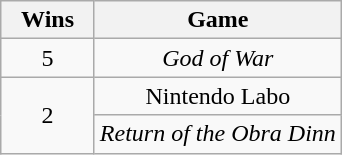<table class="wikitable" style="text-align:center;">
<tr>
<th scope="col" width="55">Wins</th>
<th scope="col" align="center">Game</th>
</tr>
<tr>
<td>5</td>
<td><em>God of War</em></td>
</tr>
<tr>
<td rowspan="2">2</td>
<td>Nintendo Labo</td>
</tr>
<tr>
<td><em>Return of the Obra Dinn</em></td>
</tr>
</table>
